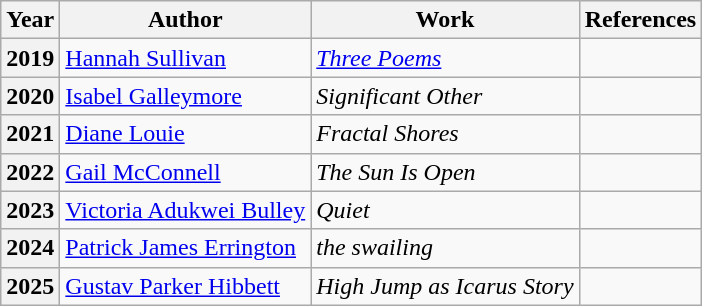<table class="wikitable sortable">
<tr>
<th>Year</th>
<th>Author</th>
<th>Work</th>
<th>References</th>
</tr>
<tr>
<th><strong>2019</strong></th>
<td><a href='#'>Hannah Sullivan</a></td>
<td><em><a href='#'>Three Poems</a></em></td>
<td></td>
</tr>
<tr>
<th><strong>2020</strong></th>
<td><a href='#'>Isabel Galleymore</a></td>
<td><em>Significant Other</em></td>
<td></td>
</tr>
<tr>
<th><strong>2021</strong></th>
<td><a href='#'>Diane Louie</a></td>
<td><em>Fractal Shores</em></td>
<td></td>
</tr>
<tr>
<th><strong>2022</strong></th>
<td><a href='#'>Gail McConnell</a></td>
<td><em>The Sun Is Open</em></td>
<td></td>
</tr>
<tr>
<th><strong>2023</strong></th>
<td><a href='#'>Victoria Adukwei Bulley</a></td>
<td><em>Quiet</em></td>
<td></td>
</tr>
<tr>
<th><strong>2024</strong></th>
<td><a href='#'>Patrick James Errington</a></td>
<td><em>the swailing</em></td>
<td></td>
</tr>
<tr>
<th><strong>2025</strong></th>
<td><a href='#'>Gustav Parker Hibbett</a></td>
<td><em>High Jump as Icarus Story</em></td>
<td></td>
</tr>
</table>
